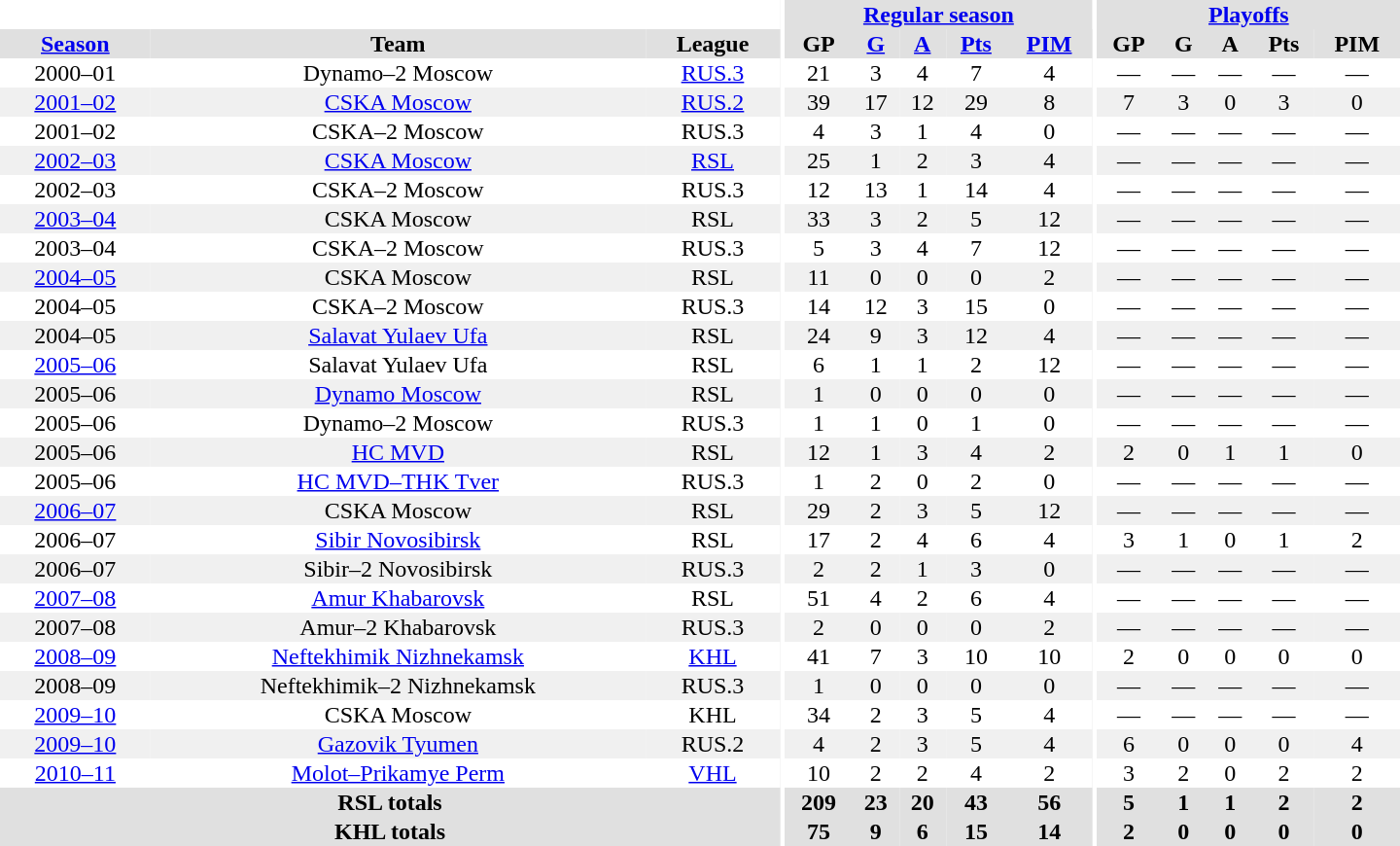<table border="0" cellpadding="1" cellspacing="0" style="text-align:center; width:60em">
<tr bgcolor="#e0e0e0">
<th colspan="3" bgcolor="#ffffff"></th>
<th rowspan="99" bgcolor="#ffffff"></th>
<th colspan="5"><a href='#'>Regular season</a></th>
<th rowspan="99" bgcolor="#ffffff"></th>
<th colspan="5"><a href='#'>Playoffs</a></th>
</tr>
<tr bgcolor="#e0e0e0">
<th><a href='#'>Season</a></th>
<th>Team</th>
<th>League</th>
<th>GP</th>
<th><a href='#'>G</a></th>
<th><a href='#'>A</a></th>
<th><a href='#'>Pts</a></th>
<th><a href='#'>PIM</a></th>
<th>GP</th>
<th>G</th>
<th>A</th>
<th>Pts</th>
<th>PIM</th>
</tr>
<tr>
<td>2000–01</td>
<td>Dynamo–2 Moscow</td>
<td><a href='#'>RUS.3</a></td>
<td>21</td>
<td>3</td>
<td>4</td>
<td>7</td>
<td>4</td>
<td>—</td>
<td>—</td>
<td>—</td>
<td>—</td>
<td>—</td>
</tr>
<tr bgcolor="#f0f0f0">
<td><a href='#'>2001–02</a></td>
<td><a href='#'>CSKA Moscow</a></td>
<td><a href='#'>RUS.2</a></td>
<td>39</td>
<td>17</td>
<td>12</td>
<td>29</td>
<td>8</td>
<td>7</td>
<td>3</td>
<td>0</td>
<td>3</td>
<td>0</td>
</tr>
<tr>
<td>2001–02</td>
<td>CSKA–2 Moscow</td>
<td>RUS.3</td>
<td>4</td>
<td>3</td>
<td>1</td>
<td>4</td>
<td>0</td>
<td>—</td>
<td>—</td>
<td>—</td>
<td>—</td>
<td>—</td>
</tr>
<tr bgcolor="#f0f0f0">
<td><a href='#'>2002–03</a></td>
<td><a href='#'>CSKA Moscow</a></td>
<td><a href='#'>RSL</a></td>
<td>25</td>
<td>1</td>
<td>2</td>
<td>3</td>
<td>4</td>
<td>—</td>
<td>—</td>
<td>—</td>
<td>—</td>
<td>—</td>
</tr>
<tr>
<td>2002–03</td>
<td>CSKA–2 Moscow</td>
<td>RUS.3</td>
<td>12</td>
<td>13</td>
<td>1</td>
<td>14</td>
<td>4</td>
<td>—</td>
<td>—</td>
<td>—</td>
<td>—</td>
<td>—</td>
</tr>
<tr bgcolor="#f0f0f0">
<td><a href='#'>2003–04</a></td>
<td>CSKA Moscow</td>
<td>RSL</td>
<td>33</td>
<td>3</td>
<td>2</td>
<td>5</td>
<td>12</td>
<td>—</td>
<td>—</td>
<td>—</td>
<td>—</td>
<td>—</td>
</tr>
<tr>
<td>2003–04</td>
<td>CSKA–2 Moscow</td>
<td>RUS.3</td>
<td>5</td>
<td>3</td>
<td>4</td>
<td>7</td>
<td>12</td>
<td>—</td>
<td>—</td>
<td>—</td>
<td>—</td>
<td>—</td>
</tr>
<tr bgcolor="#f0f0f0">
<td><a href='#'>2004–05</a></td>
<td>CSKA Moscow</td>
<td>RSL</td>
<td>11</td>
<td>0</td>
<td>0</td>
<td>0</td>
<td>2</td>
<td>—</td>
<td>—</td>
<td>—</td>
<td>—</td>
<td>—</td>
</tr>
<tr>
<td>2004–05</td>
<td>CSKA–2 Moscow</td>
<td>RUS.3</td>
<td>14</td>
<td>12</td>
<td>3</td>
<td>15</td>
<td>0</td>
<td>—</td>
<td>—</td>
<td>—</td>
<td>—</td>
<td>—</td>
</tr>
<tr bgcolor="#f0f0f0">
<td>2004–05</td>
<td><a href='#'>Salavat Yulaev Ufa</a></td>
<td>RSL</td>
<td>24</td>
<td>9</td>
<td>3</td>
<td>12</td>
<td>4</td>
<td>—</td>
<td>—</td>
<td>—</td>
<td>—</td>
<td>—</td>
</tr>
<tr>
<td><a href='#'>2005–06</a></td>
<td>Salavat Yulaev Ufa</td>
<td>RSL</td>
<td>6</td>
<td>1</td>
<td>1</td>
<td>2</td>
<td>12</td>
<td>—</td>
<td>—</td>
<td>—</td>
<td>—</td>
<td>—</td>
</tr>
<tr bgcolor="#f0f0f0">
<td>2005–06</td>
<td><a href='#'>Dynamo Moscow</a></td>
<td>RSL</td>
<td>1</td>
<td>0</td>
<td>0</td>
<td>0</td>
<td>0</td>
<td>—</td>
<td>—</td>
<td>—</td>
<td>—</td>
<td>—</td>
</tr>
<tr>
<td>2005–06</td>
<td>Dynamo–2 Moscow</td>
<td>RUS.3</td>
<td>1</td>
<td>1</td>
<td>0</td>
<td>1</td>
<td>0</td>
<td>—</td>
<td>—</td>
<td>—</td>
<td>—</td>
<td>—</td>
</tr>
<tr bgcolor="#f0f0f0">
<td>2005–06</td>
<td><a href='#'>HC MVD</a></td>
<td>RSL</td>
<td>12</td>
<td>1</td>
<td>3</td>
<td>4</td>
<td>2</td>
<td>2</td>
<td>0</td>
<td>1</td>
<td>1</td>
<td>0</td>
</tr>
<tr>
<td>2005–06</td>
<td><a href='#'>HC MVD–THK Tver</a></td>
<td>RUS.3</td>
<td>1</td>
<td>2</td>
<td>0</td>
<td>2</td>
<td>0</td>
<td>—</td>
<td>—</td>
<td>—</td>
<td>—</td>
<td>—</td>
</tr>
<tr bgcolor="#f0f0f0">
<td><a href='#'>2006–07</a></td>
<td>CSKA Moscow</td>
<td>RSL</td>
<td>29</td>
<td>2</td>
<td>3</td>
<td>5</td>
<td>12</td>
<td>—</td>
<td>—</td>
<td>—</td>
<td>—</td>
<td>—</td>
</tr>
<tr>
<td>2006–07</td>
<td><a href='#'>Sibir Novosibirsk</a></td>
<td>RSL</td>
<td>17</td>
<td>2</td>
<td>4</td>
<td>6</td>
<td>4</td>
<td>3</td>
<td>1</td>
<td>0</td>
<td>1</td>
<td>2</td>
</tr>
<tr bgcolor="#f0f0f0">
<td>2006–07</td>
<td>Sibir–2 Novosibirsk</td>
<td>RUS.3</td>
<td>2</td>
<td>2</td>
<td>1</td>
<td>3</td>
<td>0</td>
<td>—</td>
<td>—</td>
<td>—</td>
<td>—</td>
<td>—</td>
</tr>
<tr>
<td><a href='#'>2007–08</a></td>
<td><a href='#'>Amur Khabarovsk</a></td>
<td>RSL</td>
<td>51</td>
<td>4</td>
<td>2</td>
<td>6</td>
<td>4</td>
<td>—</td>
<td>—</td>
<td>—</td>
<td>—</td>
<td>—</td>
</tr>
<tr bgcolor="#f0f0f0">
<td>2007–08</td>
<td>Amur–2 Khabarovsk</td>
<td>RUS.3</td>
<td>2</td>
<td>0</td>
<td>0</td>
<td>0</td>
<td>2</td>
<td>—</td>
<td>—</td>
<td>—</td>
<td>—</td>
<td>—</td>
</tr>
<tr>
<td><a href='#'>2008–09</a></td>
<td><a href='#'>Neftekhimik Nizhnekamsk</a></td>
<td><a href='#'>KHL</a></td>
<td>41</td>
<td>7</td>
<td>3</td>
<td>10</td>
<td>10</td>
<td>2</td>
<td>0</td>
<td>0</td>
<td>0</td>
<td>0</td>
</tr>
<tr bgcolor="#f0f0f0">
<td>2008–09</td>
<td>Neftekhimik–2 Nizhnekamsk</td>
<td>RUS.3</td>
<td>1</td>
<td>0</td>
<td>0</td>
<td>0</td>
<td>0</td>
<td>—</td>
<td>—</td>
<td>—</td>
<td>—</td>
<td>—</td>
</tr>
<tr>
<td><a href='#'>2009–10</a></td>
<td>CSKA Moscow</td>
<td>KHL</td>
<td>34</td>
<td>2</td>
<td>3</td>
<td>5</td>
<td>4</td>
<td>—</td>
<td>—</td>
<td>—</td>
<td>—</td>
<td>—</td>
</tr>
<tr bgcolor="#f0f0f0">
<td><a href='#'>2009–10</a></td>
<td><a href='#'>Gazovik Tyumen</a></td>
<td>RUS.2</td>
<td>4</td>
<td>2</td>
<td>3</td>
<td>5</td>
<td>4</td>
<td>6</td>
<td>0</td>
<td>0</td>
<td>0</td>
<td>4</td>
</tr>
<tr>
<td><a href='#'>2010–11</a></td>
<td><a href='#'>Molot–Prikamye Perm</a></td>
<td><a href='#'>VHL</a></td>
<td>10</td>
<td>2</td>
<td>2</td>
<td>4</td>
<td>2</td>
<td>3</td>
<td>2</td>
<td>0</td>
<td>2</td>
<td>2</td>
</tr>
<tr bgcolor="#e0e0e0">
<th colspan="3">RSL totals</th>
<th>209</th>
<th>23</th>
<th>20</th>
<th>43</th>
<th>56</th>
<th>5</th>
<th>1</th>
<th>1</th>
<th>2</th>
<th>2</th>
</tr>
<tr bgcolor="#e0e0e0">
<th colspan="3">KHL totals</th>
<th>75</th>
<th>9</th>
<th>6</th>
<th>15</th>
<th>14</th>
<th>2</th>
<th>0</th>
<th>0</th>
<th>0</th>
<th>0</th>
</tr>
</table>
